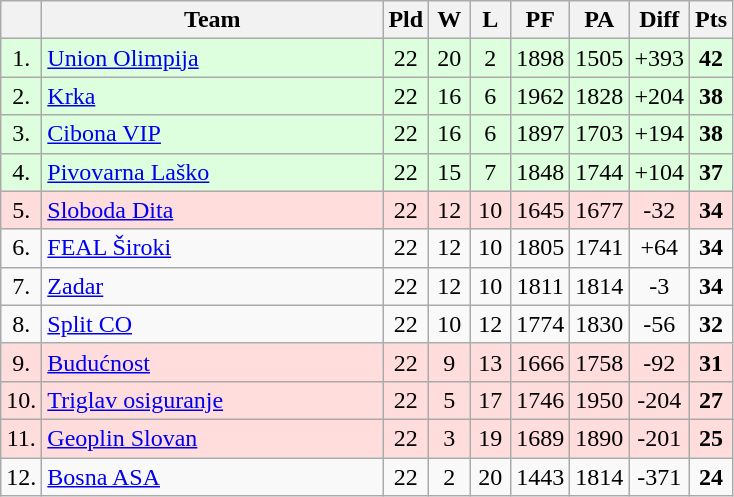<table class="wikitable sortable" style="text-align:center">
<tr>
<th width=15></th>
<th width=220>Team</th>
<th width=20>Pld</th>
<th width=20>W</th>
<th width=20>L</th>
<th width=20>PF</th>
<th width=20>PA</th>
<th width=30>Diff</th>
<th width=20>Pts</th>
</tr>
<tr style="background:#dfd;">
<td>1.</td>
<td align=left> <a href='#'>Union Olimpija</a></td>
<td>22</td>
<td>20</td>
<td>2</td>
<td>1898</td>
<td>1505</td>
<td>+393</td>
<td><strong>42</strong></td>
</tr>
<tr style="background:#dfd;">
<td>2.</td>
<td align=left> <a href='#'>Krka</a></td>
<td>22</td>
<td>16</td>
<td>6</td>
<td>1962</td>
<td>1828</td>
<td>+204</td>
<td><strong>38</strong></td>
</tr>
<tr style="background:#dfd;">
<td>3.</td>
<td align=left> <a href='#'>Cibona VIP</a></td>
<td>22</td>
<td>16</td>
<td>6</td>
<td>1897</td>
<td>1703</td>
<td>+194</td>
<td><strong>38</strong></td>
</tr>
<tr style="background:#dfd;">
<td>4.</td>
<td align=left> <a href='#'>Pivovarna Laško</a></td>
<td>22</td>
<td>15</td>
<td>7</td>
<td>1848</td>
<td>1744</td>
<td>+104</td>
<td><strong>37</strong></td>
</tr>
<tr style="background:#fdd;">
<td>5.</td>
<td align=left> <a href='#'>Sloboda Dita</a></td>
<td>22</td>
<td>12</td>
<td>10</td>
<td>1645</td>
<td>1677</td>
<td>-32</td>
<td><strong>34</strong></td>
</tr>
<tr>
<td>6.</td>
<td align=left> <a href='#'>FEAL Široki</a></td>
<td>22</td>
<td>12</td>
<td>10</td>
<td>1805</td>
<td>1741</td>
<td>+64</td>
<td><strong>34</strong></td>
</tr>
<tr>
<td>7.</td>
<td align=left> <a href='#'>Zadar</a></td>
<td>22</td>
<td>12</td>
<td>10</td>
<td>1811</td>
<td>1814</td>
<td>-3</td>
<td><strong>34</strong></td>
</tr>
<tr>
<td>8.</td>
<td align=left> <a href='#'>Split CO</a></td>
<td>22</td>
<td>10</td>
<td>12</td>
<td>1774</td>
<td>1830</td>
<td>-56</td>
<td><strong>32</strong></td>
</tr>
<tr style="background:#fdd;">
<td>9.</td>
<td align=left> <a href='#'>Budućnost</a></td>
<td>22</td>
<td>9</td>
<td>13</td>
<td>1666</td>
<td>1758</td>
<td>-92</td>
<td><strong>31</strong></td>
</tr>
<tr style="background:#fdd;">
<td>10.</td>
<td align=left> <a href='#'>Triglav osiguranje</a></td>
<td>22</td>
<td>5</td>
<td>17</td>
<td>1746</td>
<td>1950</td>
<td>-204</td>
<td><strong>27</strong></td>
</tr>
<tr style="background:#fdd;">
<td>11.</td>
<td align=left> <a href='#'>Geoplin Slovan</a></td>
<td>22</td>
<td>3</td>
<td>19</td>
<td>1689</td>
<td>1890</td>
<td>-201</td>
<td><strong>25</strong></td>
</tr>
<tr>
<td>12.</td>
<td align=left> <a href='#'>Bosna ASA</a></td>
<td>22</td>
<td>2</td>
<td>20</td>
<td>1443</td>
<td>1814</td>
<td>-371</td>
<td><strong>24</strong></td>
</tr>
</table>
